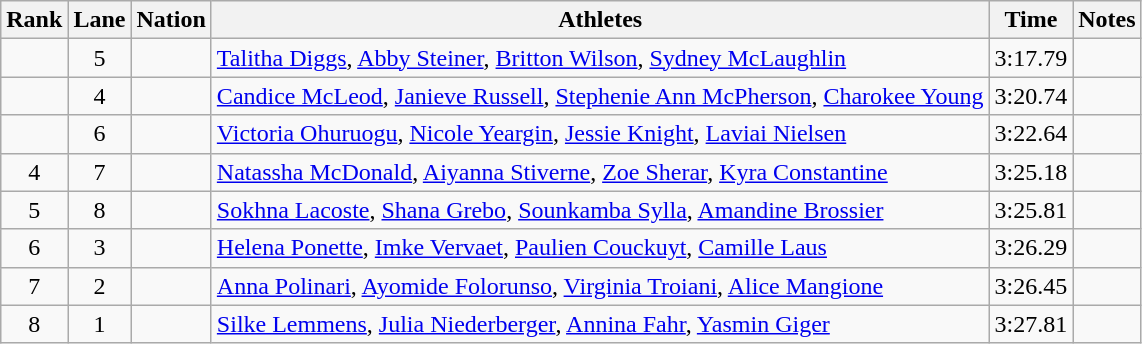<table class="wikitable sortable" style="text-align:center">
<tr>
<th>Rank</th>
<th>Lane</th>
<th>Nation</th>
<th>Athletes</th>
<th>Time</th>
<th>Notes</th>
</tr>
<tr>
<td></td>
<td>5</td>
<td align=left></td>
<td align=left><a href='#'>Talitha Diggs</a>, <a href='#'>Abby Steiner</a>, <a href='#'>Britton Wilson</a>, <a href='#'>Sydney McLaughlin</a></td>
<td>3:17.79</td>
<td></td>
</tr>
<tr>
<td></td>
<td>4</td>
<td align=left></td>
<td align=left><a href='#'>Candice McLeod</a>, <a href='#'>Janieve Russell</a>, <a href='#'>Stephenie Ann McPherson</a>, <a href='#'>Charokee Young</a></td>
<td>3:20.74</td>
<td></td>
</tr>
<tr>
<td></td>
<td>6</td>
<td align=left></td>
<td align=left><a href='#'>Victoria Ohuruogu</a>, <a href='#'>Nicole Yeargin</a>, <a href='#'>Jessie Knight</a>, <a href='#'>Laviai Nielsen</a></td>
<td>3:22.64</td>
<td></td>
</tr>
<tr>
<td>4</td>
<td>7</td>
<td align=left></td>
<td align=left><a href='#'>Natassha McDonald</a>, <a href='#'>Aiyanna Stiverne</a>, <a href='#'>Zoe Sherar</a>, <a href='#'>Kyra Constantine</a></td>
<td>3:25.18</td>
<td></td>
</tr>
<tr>
<td>5</td>
<td>8</td>
<td align=left></td>
<td align=left><a href='#'>Sokhna Lacoste</a>, <a href='#'>Shana Grebo</a>, <a href='#'>Sounkamba Sylla</a>, <a href='#'>Amandine Brossier</a></td>
<td>3:25.81</td>
<td></td>
</tr>
<tr>
<td>6</td>
<td>3</td>
<td align=left></td>
<td align=left><a href='#'>Helena Ponette</a>, <a href='#'>Imke Vervaet</a>, <a href='#'>Paulien Couckuyt</a>, <a href='#'>Camille Laus</a></td>
<td>3:26.29</td>
<td></td>
</tr>
<tr>
<td>7</td>
<td>2</td>
<td align=left></td>
<td align=left><a href='#'>Anna Polinari</a>, <a href='#'>Ayomide Folorunso</a>, <a href='#'>Virginia Troiani</a>, <a href='#'>Alice Mangione</a></td>
<td>3:26.45</td>
<td></td>
</tr>
<tr>
<td>8</td>
<td>1</td>
<td align=left></td>
<td align=left><a href='#'>Silke Lemmens</a>, <a href='#'>Julia Niederberger</a>, <a href='#'>Annina Fahr</a>, <a href='#'>Yasmin Giger</a></td>
<td>3:27.81</td>
<td></td>
</tr>
</table>
